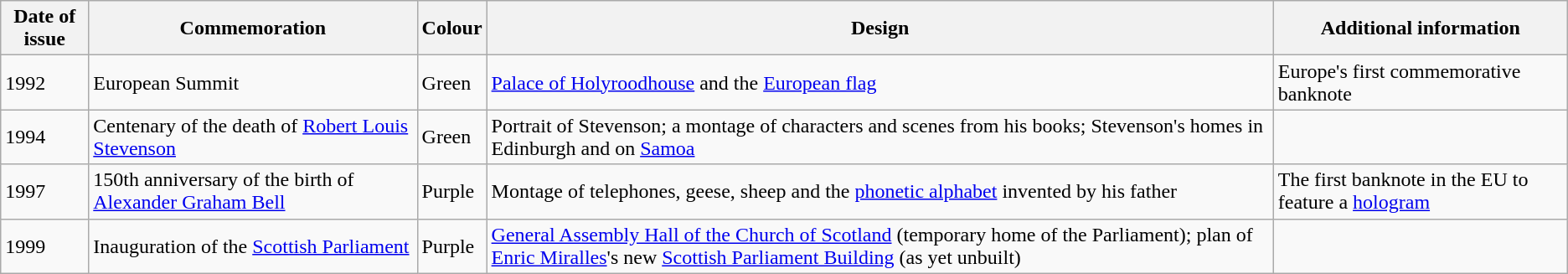<table class="wikitable">
<tr>
<th>Date of issue</th>
<th>Commemoration</th>
<th>Colour</th>
<th>Design</th>
<th>Additional information</th>
</tr>
<tr>
<td>1992</td>
<td>European Summit</td>
<td>Green</td>
<td><a href='#'>Palace of Holyroodhouse</a> and the <a href='#'>European flag</a></td>
<td>Europe's first commemorative banknote</td>
</tr>
<tr>
<td>1994</td>
<td>Centenary of the death of <a href='#'>Robert Louis Stevenson</a></td>
<td>Green</td>
<td>Portrait of Stevenson; a montage of characters and scenes from his books; Stevenson's homes in Edinburgh and on <a href='#'>Samoa</a></td>
<td></td>
</tr>
<tr>
<td>1997</td>
<td>150th anniversary of the birth of <a href='#'>Alexander Graham Bell</a></td>
<td>Purple</td>
<td>Montage of telephones, geese, sheep and the <a href='#'>phonetic alphabet</a> invented by his father</td>
<td>The first banknote in the EU to feature a <a href='#'>hologram</a></td>
</tr>
<tr>
<td>1999</td>
<td>Inauguration of the <a href='#'>Scottish Parliament</a></td>
<td>Purple</td>
<td><a href='#'>General Assembly Hall of the Church of Scotland</a> (temporary home of the Parliament); plan of <a href='#'>Enric Miralles</a>'s new <a href='#'>Scottish Parliament Building</a> (as yet unbuilt)</td>
<td></td>
</tr>
</table>
